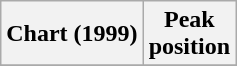<table class="wikitable plainrowheaders">
<tr>
<th scope="col">Chart (1999)</th>
<th scope="col">Peak<br>position</th>
</tr>
<tr>
</tr>
</table>
